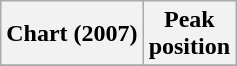<table class="wikitable sortable plainrowheaders" style="text-align:center;">
<tr>
<th>Chart (2007)</th>
<th>Peak<br>position</th>
</tr>
<tr>
</tr>
</table>
